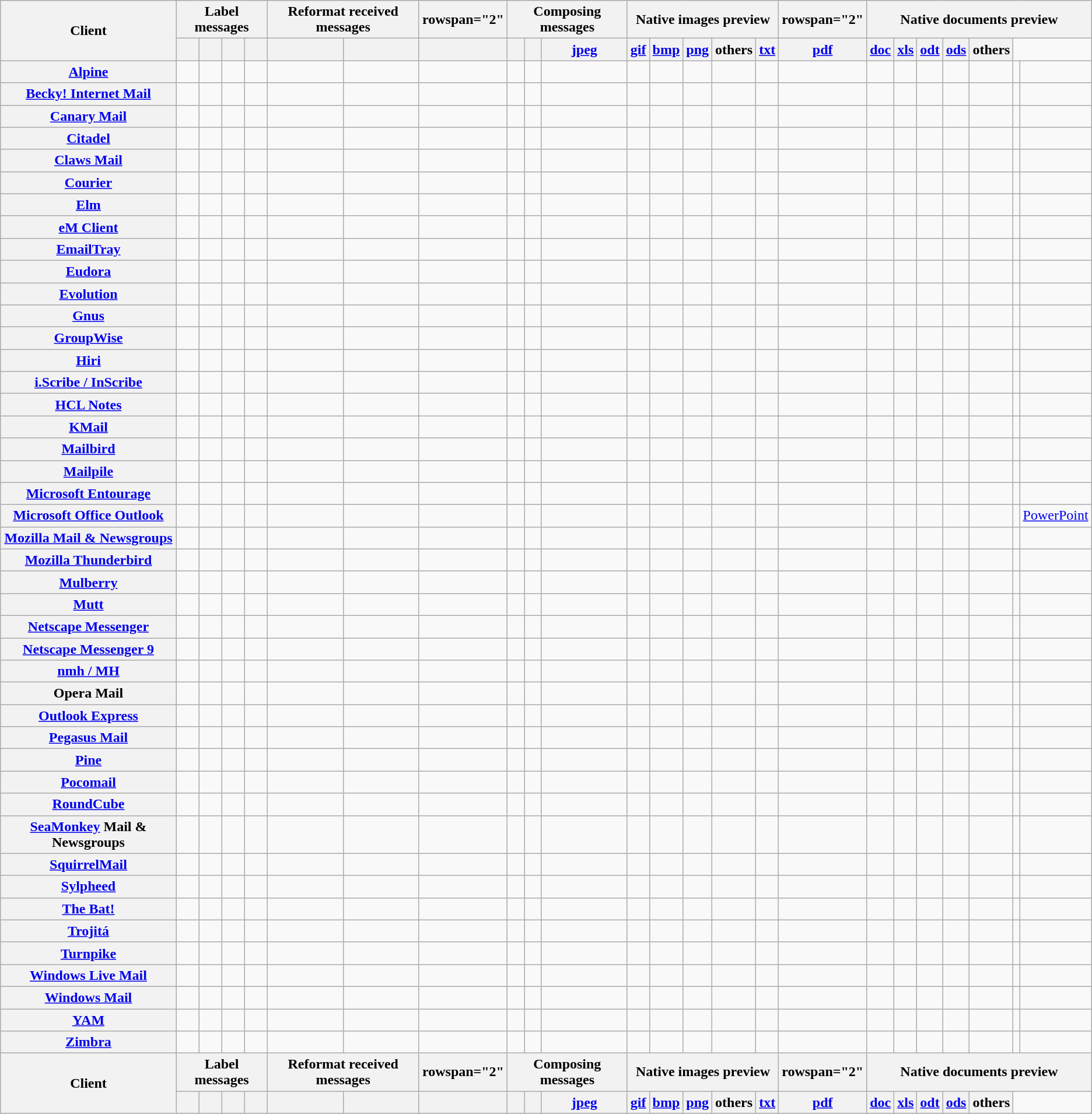<table class="wikitable sortable sort-under sticky-header-multi">
<tr>
<th rowspan="2">Client</th>
<th colspan="4">Label messages</th>
<th colspan="2">Reformat received messages</th>
<th>rowspan="2" </th>
<th colspan="3">Composing messages</th>
<th colspan="5">Native images preview</th>
<th>rowspan="2" </th>
<th colspan="7">Native documents preview</th>
</tr>
<tr>
<th></th>
<th></th>
<th></th>
<th></th>
<th></th>
<th></th>
<th></th>
<th></th>
<th></th>
<th><a href='#'>jpeg</a></th>
<th><a href='#'>gif</a></th>
<th><a href='#'>bmp</a></th>
<th><a href='#'>png</a></th>
<th>others</th>
<th><a href='#'>txt</a></th>
<th><a href='#'>pdf</a></th>
<th><a href='#'>doc</a></th>
<th><a href='#'>xls</a></th>
<th><a href='#'>odt</a></th>
<th><a href='#'>ods</a></th>
<th>others</th>
</tr>
<tr>
<th><a href='#'>Alpine</a></th>
<td></td>
<td></td>
<td></td>
<td></td>
<td></td>
<td></td>
<td></td>
<td></td>
<td></td>
<td></td>
<td></td>
<td></td>
<td></td>
<td></td>
<td></td>
<td></td>
<td></td>
<td></td>
<td></td>
<td></td>
<td></td>
<td></td>
<td></td>
</tr>
<tr>
<th><a href='#'>Becky! Internet Mail</a></th>
<td></td>
<td></td>
<td></td>
<td></td>
<td></td>
<td></td>
<td></td>
<td></td>
<td></td>
<td></td>
<td></td>
<td></td>
<td></td>
<td></td>
<td></td>
<td></td>
<td></td>
<td></td>
<td></td>
<td></td>
<td></td>
<td></td>
<td></td>
</tr>
<tr>
<th><a href='#'>Canary Mail</a></th>
<td></td>
<td></td>
<td></td>
<td></td>
<td></td>
<td></td>
<td></td>
<td></td>
<td></td>
<td></td>
<td></td>
<td></td>
<td></td>
<td></td>
<td></td>
<td></td>
<td></td>
<td></td>
<td></td>
<td></td>
<td></td>
<td></td>
<td></td>
</tr>
<tr>
<th><a href='#'>Citadel</a></th>
<td></td>
<td></td>
<td></td>
<td></td>
<td></td>
<td></td>
<td></td>
<td></td>
<td></td>
<td></td>
<td></td>
<td></td>
<td></td>
<td></td>
<td></td>
<td></td>
<td></td>
<td></td>
<td></td>
<td></td>
<td></td>
<td></td>
<td></td>
</tr>
<tr>
<th><a href='#'>Claws Mail</a></th>
<td></td>
<td></td>
<td></td>
<td></td>
<td></td>
<td></td>
<td></td>
<td></td>
<td></td>
<td></td>
<td></td>
<td></td>
<td></td>
<td></td>
<td></td>
<td></td>
<td></td>
<td></td>
<td></td>
<td></td>
<td></td>
<td></td>
<td></td>
</tr>
<tr>
<th><a href='#'>Courier</a></th>
<td></td>
<td></td>
<td></td>
<td></td>
<td></td>
<td></td>
<td></td>
<td></td>
<td></td>
<td></td>
<td></td>
<td></td>
<td></td>
<td></td>
<td></td>
<td></td>
<td></td>
<td></td>
<td></td>
<td></td>
<td></td>
<td></td>
<td></td>
</tr>
<tr>
<th><a href='#'>Elm</a></th>
<td></td>
<td></td>
<td></td>
<td></td>
<td></td>
<td></td>
<td></td>
<td></td>
<td></td>
<td></td>
<td></td>
<td></td>
<td></td>
<td></td>
<td></td>
<td></td>
<td></td>
<td></td>
<td></td>
<td></td>
<td></td>
<td></td>
<td></td>
</tr>
<tr>
<th><a href='#'>eM Client</a></th>
<td></td>
<td></td>
<td></td>
<td></td>
<td></td>
<td></td>
<td></td>
<td></td>
<td></td>
<td></td>
<td></td>
<td></td>
<td></td>
<td></td>
<td></td>
<td></td>
<td></td>
<td></td>
<td></td>
<td></td>
<td></td>
<td></td>
<td></td>
</tr>
<tr>
<th><a href='#'>EmailTray</a></th>
<td></td>
<td></td>
<td></td>
<td></td>
<td></td>
<td></td>
<td></td>
<td></td>
<td></td>
<td></td>
<td></td>
<td></td>
<td></td>
<td></td>
<td></td>
<td></td>
<td></td>
<td></td>
<td></td>
<td></td>
<td></td>
<td></td>
<td></td>
</tr>
<tr>
<th><a href='#'>Eudora</a></th>
<td></td>
<td></td>
<td></td>
<td></td>
<td></td>
<td></td>
<td></td>
<td></td>
<td></td>
<td></td>
<td></td>
<td></td>
<td></td>
<td></td>
<td></td>
<td></td>
<td></td>
<td></td>
<td></td>
<td></td>
<td></td>
<td></td>
<td></td>
</tr>
<tr>
<th><a href='#'>Evolution</a></th>
<td></td>
<td></td>
<td></td>
<td></td>
<td></td>
<td></td>
<td></td>
<td></td>
<td></td>
<td></td>
<td></td>
<td></td>
<td></td>
<td></td>
<td></td>
<td></td>
<td></td>
<td></td>
<td></td>
<td></td>
<td></td>
<td></td>
<td></td>
</tr>
<tr>
<th><a href='#'>Gnus</a></th>
<td></td>
<td></td>
<td></td>
<td></td>
<td></td>
<td></td>
<td></td>
<td></td>
<td></td>
<td></td>
<td></td>
<td></td>
<td></td>
<td></td>
<td></td>
<td></td>
<td></td>
<td></td>
<td></td>
<td></td>
<td></td>
<td></td>
<td></td>
</tr>
<tr>
<th><a href='#'>GroupWise</a></th>
<td></td>
<td></td>
<td></td>
<td></td>
<td></td>
<td></td>
<td></td>
<td></td>
<td></td>
<td></td>
<td></td>
<td></td>
<td></td>
<td></td>
<td></td>
<td></td>
<td></td>
<td></td>
<td></td>
<td></td>
<td></td>
<td></td>
<td></td>
</tr>
<tr>
<th><a href='#'>Hiri</a></th>
<td></td>
<td></td>
<td></td>
<td></td>
<td></td>
<td></td>
<td></td>
<td></td>
<td></td>
<td></td>
<td></td>
<td></td>
<td></td>
<td></td>
<td></td>
<td></td>
<td></td>
<td></td>
<td></td>
<td></td>
<td></td>
<td></td>
<td></td>
</tr>
<tr>
<th><a href='#'>i.Scribe / InScribe</a></th>
<td></td>
<td></td>
<td></td>
<td></td>
<td></td>
<td></td>
<td></td>
<td> </td>
<td></td>
<td></td>
<td> </td>
<td></td>
<td></td>
<td> </td>
<td></td>
<td></td>
<td></td>
<td></td>
<td></td>
<td></td>
<td></td>
<td></td>
<td></td>
</tr>
<tr>
<th><a href='#'>HCL Notes</a></th>
<td></td>
<td></td>
<td></td>
<td></td>
<td></td>
<td></td>
<td></td>
<td></td>
<td></td>
<td></td>
<td></td>
<td></td>
<td></td>
<td></td>
<td></td>
<td></td>
<td></td>
<td></td>
<td></td>
<td></td>
<td></td>
<td></td>
<td></td>
</tr>
<tr>
<th><a href='#'>KMail</a></th>
<td><br></td>
<td></td>
<td></td>
<td></td>
<td></td>
<td></td>
<td></td>
<td></td>
<td></td>
<td></td>
<td></td>
<td></td>
<td></td>
<td></td>
<td></td>
<td></td>
<td></td>
<td></td>
<td></td>
<td></td>
<td></td>
<td></td>
<td></td>
</tr>
<tr>
<th><a href='#'>Mailbird</a></th>
<td></td>
<td></td>
<td></td>
<td></td>
<td></td>
<td></td>
<td></td>
<td></td>
<td></td>
<td></td>
<td></td>
<td></td>
<td></td>
<td></td>
<td></td>
<td></td>
<td></td>
<td></td>
<td></td>
<td></td>
<td></td>
<td></td>
<td></td>
</tr>
<tr>
<th><a href='#'>Mailpile</a></th>
<td></td>
<td></td>
<td></td>
<td></td>
<td></td>
<td></td>
<td></td>
<td></td>
<td></td>
<td></td>
<td></td>
<td></td>
<td></td>
<td></td>
<td></td>
<td></td>
<td></td>
<td></td>
<td></td>
<td></td>
<td></td>
<td></td>
<td></td>
</tr>
<tr>
<th><a href='#'>Microsoft Entourage</a></th>
<td></td>
<td></td>
<td></td>
<td><br></td>
<td></td>
<td></td>
<td></td>
<td></td>
<td></td>
<td></td>
<td></td>
<td></td>
<td></td>
<td></td>
<td></td>
<td></td>
<td></td>
<td></td>
<td></td>
<td></td>
<td></td>
<td></td>
<td></td>
</tr>
<tr>
<th><a href='#'>Microsoft Office Outlook</a></th>
<td></td>
<td></td>
<td></td>
<td></td>
<td></td>
<td></td>
<td></td>
<td></td>
<td></td>
<td></td>
<td></td>
<td></td>
<td></td>
<td></td>
<td></td>
<td></td>
<td></td>
<td></td>
<td></td>
<td></td>
<td></td>
<td></td>
<td><a href='#'>PowerPoint</a></td>
</tr>
<tr>
<th><a href='#'>Mozilla Mail & Newsgroups</a></th>
<td></td>
<td></td>
<td></td>
<td></td>
<td></td>
<td></td>
<td></td>
<td></td>
<td></td>
<td></td>
<td></td>
<td></td>
<td></td>
<td></td>
<td></td>
<td></td>
<td></td>
<td></td>
<td></td>
<td></td>
<td></td>
<td></td>
<td></td>
</tr>
<tr>
<th><a href='#'>Mozilla Thunderbird</a></th>
<td></td>
<td></td>
<td></td>
<td></td>
<td></td>
<td></td>
<td></td>
<td></td>
<td></td>
<td> </td>
<td></td>
<td></td>
<td></td>
<td></td>
<td></td>
<td> </td>
<td></td>
<td></td>
<td></td>
<td></td>
<td></td>
<td></td>
<td></td>
</tr>
<tr>
<th><a href='#'>Mulberry</a></th>
<td></td>
<td></td>
<td></td>
<td></td>
<td></td>
<td></td>
<td></td>
<td></td>
<td></td>
<td></td>
<td></td>
<td></td>
<td></td>
<td></td>
<td></td>
<td></td>
<td></td>
<td></td>
<td></td>
<td></td>
<td></td>
<td></td>
<td></td>
</tr>
<tr>
<th><a href='#'>Mutt</a></th>
<td></td>
<td></td>
<td></td>
<td></td>
<td></td>
<td></td>
<td></td>
<td></td>
<td></td>
<td></td>
<td></td>
<td></td>
<td></td>
<td></td>
<td></td>
<td></td>
<td></td>
<td></td>
<td></td>
<td></td>
<td></td>
<td></td>
<td></td>
</tr>
<tr>
<th><a href='#'>Netscape Messenger</a></th>
<td></td>
<td></td>
<td></td>
<td></td>
<td></td>
<td></td>
<td></td>
<td></td>
<td></td>
<td></td>
<td></td>
<td></td>
<td></td>
<td></td>
<td></td>
<td></td>
<td></td>
<td></td>
<td></td>
<td></td>
<td></td>
<td></td>
<td></td>
</tr>
<tr>
<th><a href='#'>Netscape Messenger 9</a></th>
<td></td>
<td></td>
<td></td>
<td></td>
<td></td>
<td></td>
<td></td>
<td></td>
<td></td>
<td></td>
<td></td>
<td></td>
<td></td>
<td></td>
<td></td>
<td></td>
<td></td>
<td></td>
<td></td>
<td></td>
<td></td>
<td></td>
<td></td>
</tr>
<tr>
<th><a href='#'>nmh / MH</a></th>
<td></td>
<td></td>
<td></td>
<td></td>
<td></td>
<td></td>
<td></td>
<td></td>
<td></td>
<td></td>
<td></td>
<td></td>
<td></td>
<td></td>
<td></td>
<td></td>
<td></td>
<td></td>
<td></td>
<td></td>
<td></td>
<td></td>
<td></td>
</tr>
<tr>
<th>Opera Mail</th>
<td></td>
<td></td>
<td></td>
<td></td>
<td></td>
<td></td>
<td></td>
<td></td>
<td></td>
<td></td>
<td></td>
<td></td>
<td></td>
<td></td>
<td></td>
<td></td>
<td></td>
<td></td>
<td></td>
<td></td>
<td></td>
<td></td>
<td></td>
</tr>
<tr>
<th><a href='#'>Outlook Express</a></th>
<td></td>
<td></td>
<td></td>
<td></td>
<td></td>
<td></td>
<td></td>
<td></td>
<td></td>
<td></td>
<td></td>
<td></td>
<td></td>
<td></td>
<td></td>
<td></td>
<td></td>
<td></td>
<td></td>
<td></td>
<td></td>
<td></td>
<td></td>
</tr>
<tr>
<th><a href='#'>Pegasus Mail</a></th>
<td></td>
<td></td>
<td></td>
<td></td>
<td></td>
<td></td>
<td></td>
<td></td>
<td></td>
<td> </td>
<td></td>
<td></td>
<td></td>
<td></td>
<td></td>
<td></td>
<td></td>
<td></td>
<td></td>
<td></td>
<td></td>
<td></td>
<td></td>
</tr>
<tr>
<th><a href='#'>Pine</a></th>
<td></td>
<td></td>
<td></td>
<td></td>
<td></td>
<td> </td>
<td></td>
<td> </td>
<td></td>
<td></td>
<td></td>
<td></td>
<td></td>
<td></td>
<td></td>
<td></td>
<td></td>
<td></td>
<td></td>
<td></td>
<td></td>
<td></td>
<td></td>
</tr>
<tr>
<th><a href='#'>Pocomail</a></th>
<td></td>
<td></td>
<td></td>
<td></td>
<td></td>
<td></td>
<td></td>
<td></td>
<td></td>
<td></td>
<td></td>
<td></td>
<td></td>
<td></td>
<td></td>
<td></td>
<td></td>
<td></td>
<td></td>
<td></td>
<td></td>
<td></td>
<td></td>
</tr>
<tr>
<th><a href='#'>RoundCube</a></th>
<td></td>
<td></td>
<td></td>
<td></td>
<td></td>
<td></td>
<td></td>
<td></td>
<td></td>
<td></td>
<td></td>
<td></td>
<td></td>
<td></td>
<td></td>
<td></td>
<td></td>
<td></td>
<td></td>
<td></td>
<td></td>
<td></td>
<td></td>
</tr>
<tr>
<th><a href='#'>SeaMonkey</a> Mail & Newsgroups</th>
<td></td>
<td></td>
<td></td>
<td></td>
<td></td>
<td></td>
<td></td>
<td></td>
<td></td>
<td></td>
<td></td>
<td></td>
<td></td>
<td></td>
<td></td>
<td></td>
<td></td>
<td></td>
<td></td>
<td></td>
<td></td>
<td></td>
<td></td>
</tr>
<tr>
<th><a href='#'>SquirrelMail</a></th>
<td></td>
<td></td>
<td></td>
<td></td>
<td></td>
<td></td>
<td></td>
<td></td>
<td></td>
<td></td>
<td></td>
<td></td>
<td></td>
<td></td>
<td></td>
<td></td>
<td></td>
<td></td>
<td></td>
<td></td>
<td></td>
<td></td>
<td></td>
</tr>
<tr>
<th><a href='#'>Sylpheed</a></th>
<td></td>
<td></td>
<td></td>
<td></td>
<td></td>
<td></td>
<td></td>
<td></td>
<td></td>
<td></td>
<td></td>
<td></td>
<td></td>
<td></td>
<td></td>
<td></td>
<td></td>
<td></td>
<td></td>
<td></td>
<td></td>
<td></td>
<td></td>
</tr>
<tr>
<th><a href='#'>The Bat!</a></th>
<td></td>
<td></td>
<td></td>
<td></td>
<td></td>
<td></td>
<td></td>
<td></td>
<td></td>
<td></td>
<td></td>
<td></td>
<td></td>
<td></td>
<td></td>
<td></td>
<td></td>
<td></td>
<td></td>
<td></td>
<td></td>
<td></td>
<td></td>
</tr>
<tr>
<th><a href='#'>Trojitá</a></th>
<td></td>
<td></td>
<td></td>
<td></td>
<td></td>
<td></td>
<td></td>
<td></td>
<td></td>
<td></td>
<td></td>
<td></td>
<td></td>
<td></td>
<td></td>
<td></td>
<td></td>
<td></td>
<td></td>
<td></td>
<td></td>
<td></td>
<td></td>
</tr>
<tr>
<th><a href='#'>Turnpike</a></th>
<td></td>
<td></td>
<td></td>
<td></td>
<td></td>
<td></td>
<td></td>
<td></td>
<td></td>
<td></td>
<td></td>
<td></td>
<td></td>
<td></td>
<td></td>
<td></td>
<td></td>
<td></td>
<td></td>
<td></td>
<td></td>
<td></td>
<td></td>
</tr>
<tr>
<th><a href='#'>Windows Live Mail</a></th>
<td></td>
<td></td>
<td></td>
<td></td>
<td></td>
<td></td>
<td></td>
<td></td>
<td></td>
<td></td>
<td></td>
<td></td>
<td></td>
<td></td>
<td></td>
<td></td>
<td></td>
<td></td>
<td></td>
<td></td>
<td></td>
<td></td>
<td></td>
</tr>
<tr>
<th><a href='#'>Windows Mail</a></th>
<td></td>
<td></td>
<td></td>
<td></td>
<td></td>
<td></td>
<td></td>
<td></td>
<td></td>
<td></td>
<td></td>
<td></td>
<td></td>
<td></td>
<td></td>
<td></td>
<td></td>
<td></td>
<td></td>
<td></td>
<td></td>
<td></td>
<td></td>
</tr>
<tr>
<th><a href='#'>YAM</a></th>
<td></td>
<td></td>
<td></td>
<td></td>
<td></td>
<td></td>
<td></td>
<td></td>
<td></td>
<td></td>
<td></td>
<td></td>
<td></td>
<td></td>
<td></td>
<td></td>
<td></td>
<td></td>
<td></td>
<td></td>
<td></td>
<td></td>
<td></td>
</tr>
<tr>
<th><a href='#'>Zimbra</a></th>
<td></td>
<td></td>
<td></td>
<td></td>
<td></td>
<td></td>
<td></td>
<td></td>
<td></td>
<td></td>
<td></td>
<td></td>
<td></td>
<td></td>
<td></td>
<td></td>
<td></td>
<td></td>
<td></td>
<td></td>
<td></td>
<td></td>
<td></td>
</tr>
<tr class="sortbottom">
<th rowspan="2">Client</th>
<th colspan="4">Label messages</th>
<th colspan="2">Reformat received messages</th>
<th>rowspan="2" </th>
<th colspan="3">Composing messages</th>
<th colspan="5">Native images preview</th>
<th>rowspan="2" </th>
<th colspan="7">Native documents preview</th>
</tr>
<tr class="sortbottom">
<th></th>
<th></th>
<th></th>
<th></th>
<th></th>
<th></th>
<th></th>
<th></th>
<th></th>
<th><a href='#'>jpeg</a></th>
<th><a href='#'>gif</a></th>
<th><a href='#'>bmp</a></th>
<th><a href='#'>png</a></th>
<th>others</th>
<th><a href='#'>txt</a></th>
<th><a href='#'>pdf</a></th>
<th><a href='#'>doc</a></th>
<th><a href='#'>xls</a></th>
<th><a href='#'>odt</a></th>
<th><a href='#'>ods</a></th>
<th>others</th>
</tr>
</table>
